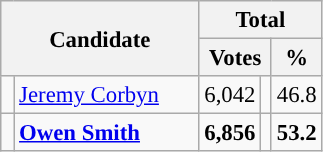<table class="wikitable" style="font-size:95%;">
<tr>
<th colspan="2" scope="col" rowspan="2" width="125">Candidate</th>
<th scope="col" colspan="3" width="75">Total</th>
</tr>
<tr>
<th scope="col" colspan="2">Votes</th>
<th>%</th>
</tr>
<tr align="right">
<td style="background-color: "></td>
<td scope="row" align="left"><a href='#'>Jeremy Corbyn</a></td>
<td>6,042</td>
<td align=center></td>
<td>46.8</td>
</tr>
<tr align="right">
<td style="background-color: "></td>
<td scope="row" align="left"><strong><a href='#'>Owen Smith</a></strong></td>
<td><strong>6,856</strong></td>
<td align=center></td>
<td><strong>53.2</strong></td>
</tr>
</table>
